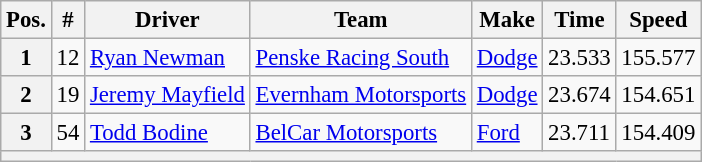<table class="wikitable" style="font-size:95%">
<tr>
<th>Pos.</th>
<th>#</th>
<th>Driver</th>
<th>Team</th>
<th>Make</th>
<th>Time</th>
<th>Speed</th>
</tr>
<tr>
<th>1</th>
<td>12</td>
<td><a href='#'>Ryan Newman</a></td>
<td><a href='#'>Penske Racing South</a></td>
<td><a href='#'>Dodge</a></td>
<td>23.533</td>
<td>155.577</td>
</tr>
<tr>
<th>2</th>
<td>19</td>
<td><a href='#'>Jeremy Mayfield</a></td>
<td><a href='#'>Evernham Motorsports</a></td>
<td><a href='#'>Dodge</a></td>
<td>23.674</td>
<td>154.651</td>
</tr>
<tr>
<th>3</th>
<td>54</td>
<td><a href='#'>Todd Bodine</a></td>
<td><a href='#'>BelCar Motorsports</a></td>
<td><a href='#'>Ford</a></td>
<td>23.711</td>
<td>154.409</td>
</tr>
<tr>
<th colspan="7"></th>
</tr>
</table>
